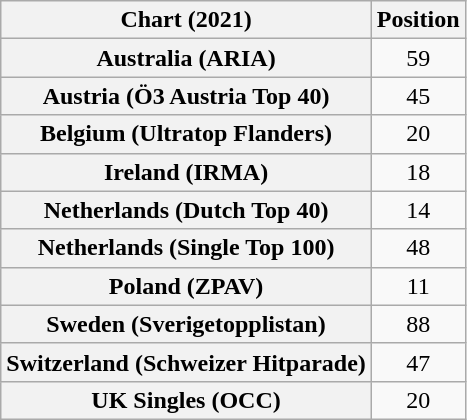<table class="wikitable sortable plainrowheaders" style="text-align:center">
<tr>
<th scope="col">Chart (2021)</th>
<th scope="col">Position</th>
</tr>
<tr>
<th scope="row">Australia (ARIA)</th>
<td>59</td>
</tr>
<tr>
<th scope="row">Austria (Ö3 Austria Top 40)</th>
<td>45</td>
</tr>
<tr>
<th scope="row">Belgium (Ultratop Flanders)</th>
<td>20</td>
</tr>
<tr>
<th scope="row">Ireland (IRMA)</th>
<td>18</td>
</tr>
<tr>
<th scope="row">Netherlands (Dutch Top 40)</th>
<td>14</td>
</tr>
<tr>
<th scope="row">Netherlands (Single Top 100)</th>
<td>48</td>
</tr>
<tr>
<th scope="row">Poland (ZPAV)</th>
<td>11</td>
</tr>
<tr>
<th scope="row">Sweden (Sverigetopplistan)</th>
<td>88</td>
</tr>
<tr>
<th scope="row">Switzerland (Schweizer Hitparade)</th>
<td>47</td>
</tr>
<tr>
<th scope="row">UK Singles (OCC)</th>
<td>20</td>
</tr>
</table>
